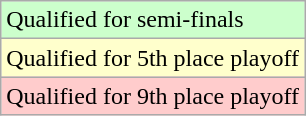<table class="wikitable">
<tr>
<td style="background:#cfc;">Qualified for semi-finals</td>
</tr>
<tr>
<td style="background:#ffc;">Qualified for 5th place playoff</td>
</tr>
<tr>
<td style="background:#fcc;">Qualified for 9th place playoff</td>
</tr>
</table>
